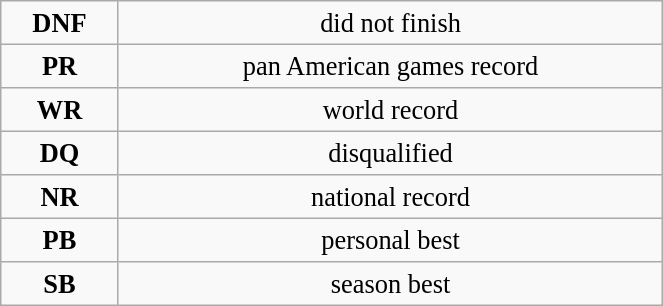<table class="wikitable" style=" text-align:center; font-size:110%;" width="35%">
<tr>
<td><strong>DNF</strong></td>
<td>did not finish</td>
</tr>
<tr>
<td><strong>PR</strong></td>
<td>pan American games record</td>
</tr>
<tr>
<td><strong>WR</strong></td>
<td>world record</td>
</tr>
<tr>
<td><strong>DQ</strong></td>
<td>disqualified</td>
</tr>
<tr>
<td><strong>NR</strong></td>
<td>national record</td>
</tr>
<tr>
<td><strong>PB</strong></td>
<td>personal best</td>
</tr>
<tr>
<td><strong>SB</strong></td>
<td>season best</td>
</tr>
</table>
